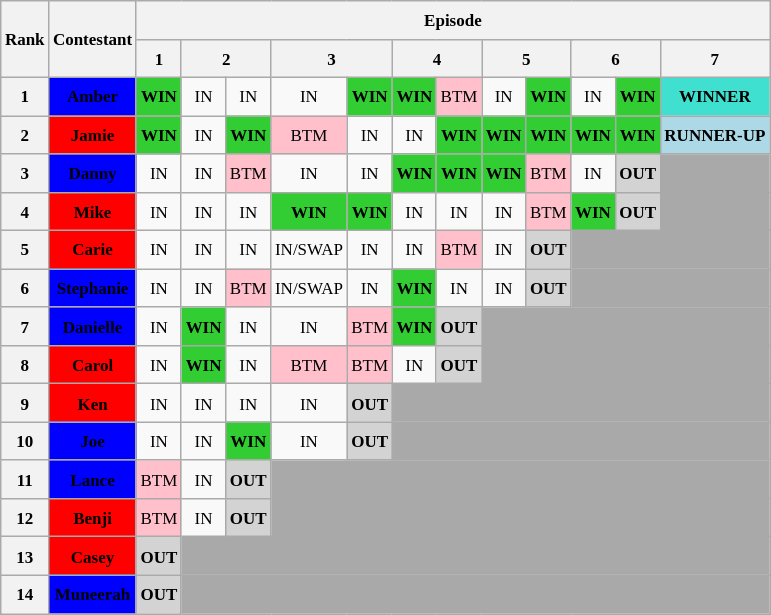<table class="wikitable" style="text-align: center; font-size: 8.5pt; line-height:20px;">
<tr>
<th rowspan=2>Rank</th>
<th rowspan=2>Contestant</th>
<th colspan="13">Episode</th>
</tr>
<tr>
<th>1</th>
<th colspan=2>2</th>
<th colspan=2>3</th>
<th colspan=2>4</th>
<th colspan="3">5</th>
<th colspan=2>6</th>
<th>7</th>
</tr>
<tr>
<th>1</th>
<td bgcolor="blue"><span><strong>Amber</strong></span></td>
<td style="background:limegreen;"><strong>WIN</strong></td>
<td>IN</td>
<td>IN</td>
<td>IN</td>
<td style="background:limegreen;"><strong>WIN</strong></td>
<td style="background:limegreen;"><strong>WIN</strong></td>
<td style="background:pink;">BTM</td>
<td>IN</td>
<td colspan=2 style="background:limegreen;"><strong>WIN</strong></td>
<td>IN</td>
<td style="background:limegreen;"><strong>WIN</strong></td>
<td style="background:turquoise;"><strong>WINNER</strong></td>
</tr>
<tr>
<th>2</th>
<td bgcolor="red"><span><strong>Jamie</strong></span></td>
<td style="background:limegreen;"><strong>WIN</strong></td>
<td>IN</td>
<td style="background:limegreen;"><strong>WIN</strong></td>
<td style="background:pink;">BTM</td>
<td>IN</td>
<td>IN</td>
<td style="background:limegreen;"><strong>WIN</strong></td>
<td style="background:limegreen;"><strong>WIN</strong></td>
<td colspan=2 style="background:limegreen;"><strong>WIN</strong></td>
<td style="background:limegreen;"><strong>WIN</strong></td>
<td style="background:limegreen;"><strong>WIN</strong></td>
<td style="background:lightblue;"><strong>RUNNER-UP</strong></td>
</tr>
<tr>
<th>3</th>
<td bgcolor="blue"><span><strong>Danny</strong></span></td>
<td>IN</td>
<td>IN</td>
<td style="background:pink;">BTM</td>
<td>IN</td>
<td>IN</td>
<td style="background:limegreen;"><strong>WIN</strong></td>
<td style="background:limegreen;"><strong>WIN</strong></td>
<td style="background:limegreen;"><strong>WIN</strong></td>
<td colspan=2 style="background:pink;">BTM</td>
<td>IN</td>
<td style="background:lightgray;"><strong>OUT</strong></td>
<td colspan="5" style="background:darkgrey;"></td>
</tr>
<tr>
<th>4</th>
<td bgcolor="red"><span><strong>Mike</strong></span></td>
<td>IN</td>
<td>IN</td>
<td>IN</td>
<td style="background:limegreen;"><strong>WIN</strong></td>
<td style="background:limegreen;"><strong>WIN</strong></td>
<td>IN</td>
<td>IN</td>
<td>IN</td>
<td colspan=2 style="background:pink;">BTM</td>
<td style="background:limegreen;"><strong>WIN</strong></td>
<td style="background:lightgray;"><strong>OUT</strong></td>
<td colspan="5" style="background:darkgrey;"></td>
</tr>
<tr>
<th>5</th>
<td bgcolor="red"><span><strong>Carie</strong></span></td>
<td>IN</td>
<td>IN</td>
<td>IN</td>
<td>IN/SWAP</td>
<td>IN</td>
<td>IN</td>
<td style="background:pink;">BTM</td>
<td>IN</td>
<td style="background:lightgray;"><strong>OUT</strong></td>
<td colspan="5" style="background:darkgrey;"></td>
</tr>
<tr>
<th>6</th>
<td bgcolor="blue"><span><strong>Stephanie</strong></span></td>
<td>IN</td>
<td>IN</td>
<td style="background:pink;">BTM</td>
<td>IN/SWAP</td>
<td>IN</td>
<td style="background:limegreen;"><strong>WIN</strong></td>
<td>IN</td>
<td>IN</td>
<td style="background:lightgray;"><strong>OUT</strong></td>
<td colspan="5" style="background:darkgrey;"></td>
</tr>
<tr>
<th>7</th>
<td bgcolor="blue"><span><strong>Danielle</strong></span></td>
<td>IN</td>
<td style="background:limegreen;"><strong>WIN</strong></td>
<td>IN</td>
<td>IN</td>
<td style="background:pink;">BTM</td>
<td style="background:limegreen;"><strong>WIN</strong></td>
<td style="background:lightgray;"><strong>OUT</strong></td>
<td colspan="6" style="background:darkgrey;"></td>
</tr>
<tr>
<th>8</th>
<td bgcolor="red"><span><strong>Carol</strong></span></td>
<td>IN</td>
<td style="background:limegreen;"><strong>WIN</strong></td>
<td>IN</td>
<td style="background:pink;">BTM</td>
<td style="background:pink;">BTM</td>
<td>IN</td>
<td style="background:lightgray;"><strong>OUT</strong></td>
<td colspan="6" style="background:darkgrey;"></td>
</tr>
<tr>
<th>9</th>
<td bgcolor="red"><span><strong>Ken</strong></span></td>
<td>IN</td>
<td>IN</td>
<td>IN</td>
<td>IN</td>
<td style="background:lightgray;"><strong>OUT</strong></td>
<td colspan="8" style="background:darkgrey;"></td>
</tr>
<tr>
<th>10</th>
<td bgcolor="blue"><span><strong>Joe</strong></span></td>
<td>IN</td>
<td>IN</td>
<td style="background:limegreen;"><strong>WIN</strong></td>
<td>IN</td>
<td style="background:lightgray;"><strong>OUT</strong></td>
<td colspan="8" style="background:darkgrey;"></td>
</tr>
<tr>
<th>11</th>
<td bgcolor="blue"><span><strong>Lance</strong></span></td>
<td style="background:pink;">BTM</td>
<td>IN</td>
<td style="background:lightgray;"><strong>OUT</strong></td>
<td colspan="10" style="background:darkgrey;"></td>
</tr>
<tr>
<th>12</th>
<td bgcolor="red"><span><strong>Benji</strong></span></td>
<td style="background:pink;">BTM</td>
<td>IN</td>
<td style="background:lightgray;"><strong>OUT</strong></td>
<td colspan="10" style="background:darkgrey;"></td>
</tr>
<tr>
<th>13</th>
<td bgcolor="red"><span><strong>Casey</strong></span></td>
<td style="background:lightgray;"><strong>OUT</strong></td>
<td colspan="12" style="background:darkgrey;"></td>
</tr>
<tr>
<th>14</th>
<td bgcolor="blue"><span><strong>Muneerah</strong></span></td>
<td style="background:lightgray;"><strong>OUT</strong></td>
<td colspan="12" style="background:darkgrey;"></td>
</tr>
</table>
